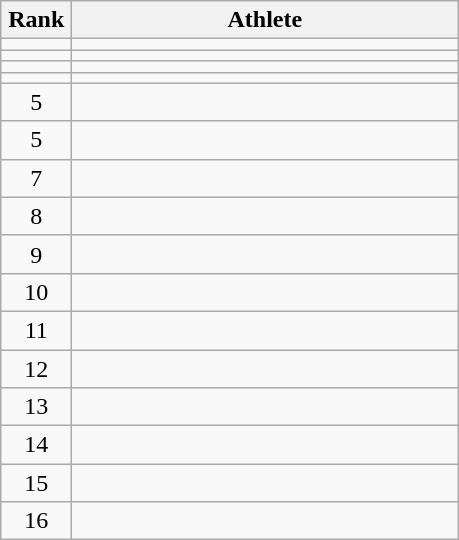<table class="wikitable" style="text-align: center;">
<tr>
<th width=40>Rank</th>
<th width=250>Athlete</th>
</tr>
<tr>
<td></td>
<td align=left></td>
</tr>
<tr>
<td></td>
<td align=left></td>
</tr>
<tr>
<td></td>
<td align=left></td>
</tr>
<tr>
<td></td>
<td align=left></td>
</tr>
<tr>
<td>5</td>
<td align=left></td>
</tr>
<tr>
<td>5</td>
<td align=left></td>
</tr>
<tr>
<td>7</td>
<td align=left></td>
</tr>
<tr>
<td>8</td>
<td align=left></td>
</tr>
<tr>
<td>9</td>
<td align=left></td>
</tr>
<tr>
<td>10</td>
<td align=left></td>
</tr>
<tr>
<td>11</td>
<td align=left></td>
</tr>
<tr>
<td>12</td>
<td align=left></td>
</tr>
<tr>
<td>13</td>
<td align=left></td>
</tr>
<tr>
<td>14</td>
<td align=left></td>
</tr>
<tr>
<td>15</td>
<td align=left></td>
</tr>
<tr>
<td>16</td>
<td align=left></td>
</tr>
</table>
